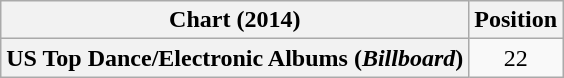<table class="wikitable plainrowheaders" style="text-align:center">
<tr>
<th scope="col">Chart (2014)</th>
<th scope="col">Position</th>
</tr>
<tr>
<th scope="row">US Top Dance/Electronic Albums (<em>Billboard</em>)</th>
<td>22</td>
</tr>
</table>
